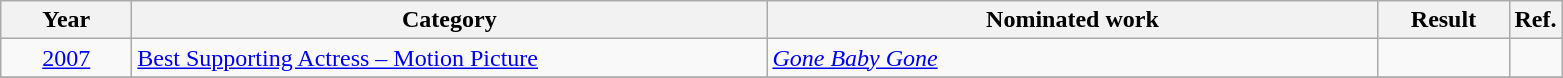<table class=wikitable>
<tr>
<th scope="col" style="width:5em;">Year</th>
<th scope="col" style="width:26em;">Category</th>
<th scope="col" style="width:25em;">Nominated work</th>
<th scope="col" style="width:5em;">Result</th>
<th>Ref.</th>
</tr>
<tr>
<td style="text-align:center;"><a href='#'>2007</a></td>
<td><a href='#'>Best Supporting Actress – Motion Picture</a></td>
<td><em><a href='#'>Gone Baby Gone</a></em></td>
<td></td>
<td></td>
</tr>
<tr>
</tr>
</table>
